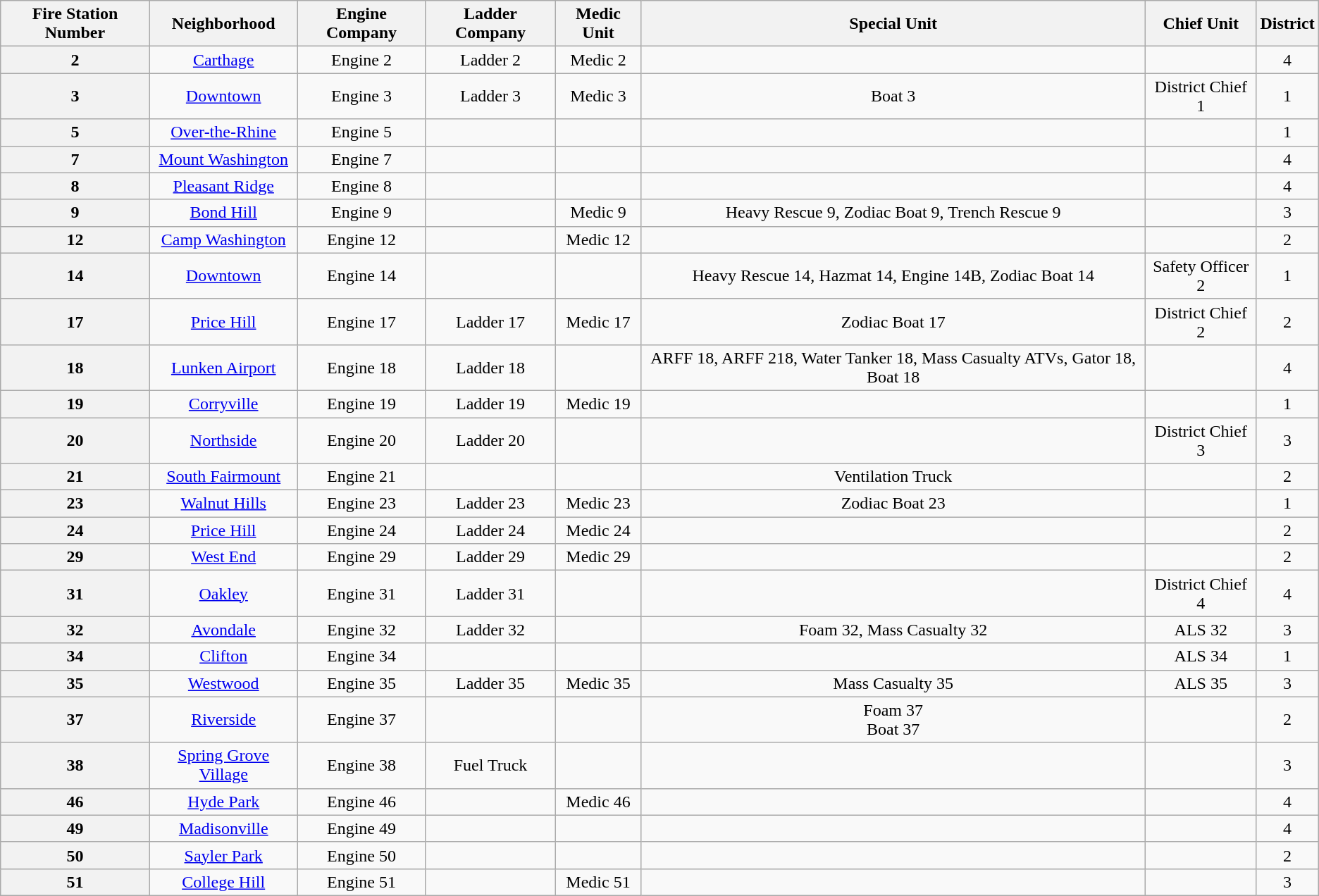<table class=wikitable style="text-align:center;">
<tr>
<th>Fire Station Number</th>
<th>Neighborhood</th>
<th>Engine Company</th>
<th>Ladder Company</th>
<th>Medic Unit</th>
<th>Special Unit</th>
<th>Chief Unit</th>
<th>District</th>
</tr>
<tr>
<th>2</th>
<td><a href='#'>Carthage</a></td>
<td>Engine 2</td>
<td>Ladder 2</td>
<td>Medic 2</td>
<td></td>
<td></td>
<td>4</td>
</tr>
<tr>
<th>3</th>
<td><a href='#'>Downtown</a></td>
<td>Engine 3</td>
<td>Ladder 3</td>
<td>Medic 3</td>
<td>Boat 3</td>
<td>District Chief 1</td>
<td>1</td>
</tr>
<tr>
<th>5</th>
<td><a href='#'>Over-the-Rhine</a></td>
<td>Engine 5</td>
<td></td>
<td></td>
<td></td>
<td></td>
<td>1</td>
</tr>
<tr>
<th>7</th>
<td><a href='#'>Mount Washington</a></td>
<td>Engine 7</td>
<td></td>
<td></td>
<td></td>
<td></td>
<td>4</td>
</tr>
<tr>
<th>8</th>
<td><a href='#'>Pleasant Ridge</a></td>
<td>Engine 8</td>
<td></td>
<td></td>
<td></td>
<td></td>
<td>4</td>
</tr>
<tr>
<th>9</th>
<td><a href='#'>Bond Hill</a></td>
<td>Engine 9</td>
<td></td>
<td>Medic 9</td>
<td>Heavy Rescue 9, Zodiac Boat 9, Trench Rescue 9</td>
<td></td>
<td>3</td>
</tr>
<tr>
<th>12</th>
<td><a href='#'>Camp Washington</a></td>
<td>Engine 12</td>
<td></td>
<td>Medic 12</td>
<td></td>
<td></td>
<td>2</td>
</tr>
<tr>
<th>14</th>
<td><a href='#'>Downtown</a></td>
<td>Engine 14</td>
<td></td>
<td></td>
<td>Heavy Rescue 14, Hazmat 14, Engine 14B, Zodiac Boat 14</td>
<td>Safety Officer 2</td>
<td>1</td>
</tr>
<tr>
<th>17</th>
<td><a href='#'>Price Hill</a></td>
<td>Engine 17</td>
<td>Ladder 17</td>
<td>Medic 17</td>
<td>Zodiac Boat 17</td>
<td>District Chief 2</td>
<td>2</td>
</tr>
<tr>
<th>18</th>
<td><a href='#'>Lunken Airport</a></td>
<td>Engine 18</td>
<td>Ladder 18</td>
<td></td>
<td>ARFF 18, ARFF 218, Water Tanker 18, Mass Casualty ATVs, Gator 18, Boat 18</td>
<td></td>
<td>4</td>
</tr>
<tr>
<th>19</th>
<td><a href='#'>Corryville</a></td>
<td>Engine 19</td>
<td>Ladder 19</td>
<td>Medic 19</td>
<td></td>
<td></td>
<td>1</td>
</tr>
<tr>
<th>20</th>
<td><a href='#'>Northside</a></td>
<td>Engine 20</td>
<td>Ladder 20</td>
<td></td>
<td></td>
<td>District Chief 3</td>
<td>3</td>
</tr>
<tr>
<th>21</th>
<td><a href='#'>South Fairmount</a></td>
<td>Engine 21</td>
<td></td>
<td></td>
<td>Ventilation Truck</td>
<td></td>
<td>2</td>
</tr>
<tr>
<th>23</th>
<td><a href='#'>Walnut Hills</a></td>
<td>Engine 23</td>
<td>Ladder 23</td>
<td>Medic 23</td>
<td>Zodiac Boat 23</td>
<td></td>
<td>1</td>
</tr>
<tr>
<th>24</th>
<td><a href='#'>Price Hill</a></td>
<td>Engine 24</td>
<td>Ladder 24</td>
<td>Medic 24</td>
<td></td>
<td></td>
<td>2</td>
</tr>
<tr>
<th>29</th>
<td><a href='#'>West End</a></td>
<td>Engine 29</td>
<td>Ladder 29</td>
<td>Medic 29</td>
<td></td>
<td></td>
<td>2</td>
</tr>
<tr>
<th>31</th>
<td><a href='#'>Oakley</a></td>
<td>Engine 31</td>
<td>Ladder 31</td>
<td></td>
<td></td>
<td>District Chief 4</td>
<td>4</td>
</tr>
<tr>
<th>32</th>
<td><a href='#'>Avondale</a></td>
<td>Engine 32</td>
<td>Ladder 32</td>
<td></td>
<td>Foam 32, Mass Casualty 32</td>
<td>ALS 32</td>
<td>3</td>
</tr>
<tr>
<th>34</th>
<td><a href='#'>Clifton</a></td>
<td>Engine 34</td>
<td></td>
<td></td>
<td></td>
<td>ALS 34</td>
<td>1</td>
</tr>
<tr>
<th>35</th>
<td><a href='#'>Westwood</a></td>
<td>Engine 35</td>
<td>Ladder 35</td>
<td>Medic 35</td>
<td>Mass Casualty 35</td>
<td>ALS 35</td>
<td>3</td>
</tr>
<tr>
<th>37</th>
<td><a href='#'>Riverside</a></td>
<td>Engine 37</td>
<td></td>
<td></td>
<td>Foam 37<br>Boat 37</td>
<td></td>
<td>2</td>
</tr>
<tr>
<th>38</th>
<td><a href='#'>Spring Grove Village</a></td>
<td>Engine 38</td>
<td>Fuel Truck</td>
<td></td>
<td></td>
<td></td>
<td>3</td>
</tr>
<tr>
<th>46</th>
<td><a href='#'>Hyde Park</a></td>
<td>Engine 46</td>
<td></td>
<td>Medic 46</td>
<td></td>
<td></td>
<td>4</td>
</tr>
<tr>
<th>49</th>
<td><a href='#'>Madisonville</a></td>
<td>Engine 49</td>
<td></td>
<td></td>
<td></td>
<td></td>
<td>4</td>
</tr>
<tr>
<th>50</th>
<td><a href='#'>Sayler Park</a></td>
<td>Engine 50</td>
<td></td>
<td></td>
<td></td>
<td></td>
<td>2</td>
</tr>
<tr>
<th>51</th>
<td><a href='#'>College Hill</a></td>
<td>Engine 51</td>
<td></td>
<td>Medic 51</td>
<td></td>
<td></td>
<td>3</td>
</tr>
</table>
